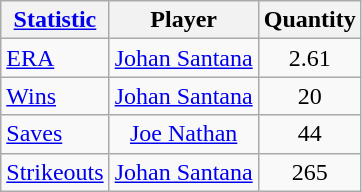<table class="wikitable" style="text-align: center;">
<tr>
<th><a href='#'>Statistic</a></th>
<th>Player</th>
<th>Quantity</th>
</tr>
<tr>
<td align="left"><a href='#'>ERA</a></td>
<td><a href='#'>Johan Santana</a></td>
<td>2.61</td>
</tr>
<tr>
<td align="left"><a href='#'>Wins</a></td>
<td><a href='#'>Johan Santana</a></td>
<td>20</td>
</tr>
<tr>
<td align="left"><a href='#'>Saves</a></td>
<td><a href='#'>Joe Nathan</a></td>
<td>44</td>
</tr>
<tr>
<td align="left"><a href='#'>Strikeouts</a></td>
<td><a href='#'>Johan Santana</a></td>
<td>265</td>
</tr>
</table>
